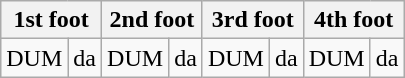<table class="wikitable" style="text-align: center">
<tr>
<th colspan=2>1st foot</th>
<th colspan=2>2nd foot</th>
<th colspan=2>3rd foot</th>
<th colspan=2>4th foot</th>
</tr>
<tr>
<td>DUM</td>
<td>da</td>
<td>DUM</td>
<td>da</td>
<td>DUM</td>
<td>da</td>
<td>DUM</td>
<td>da</td>
</tr>
</table>
